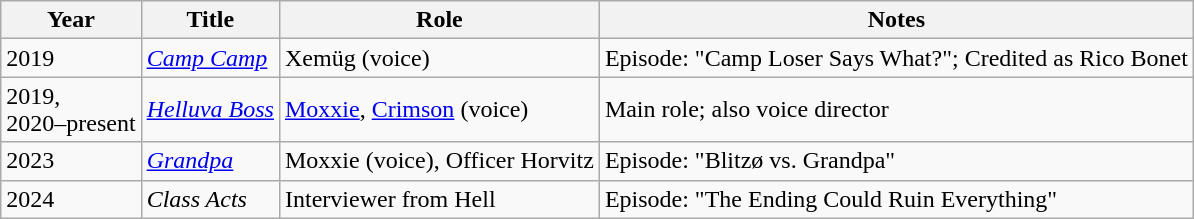<table class="wikitable">
<tr>
<th>Year</th>
<th>Title</th>
<th>Role</th>
<th>Notes</th>
</tr>
<tr>
<td>2019</td>
<td><em><a href='#'>Camp Camp</a></em></td>
<td>Xemüg (voice)</td>
<td>Episode: "Camp Loser Says What?"; Credited as Rico Bonet</td>
</tr>
<tr>
<td>2019,<br>2020–present</td>
<td><em><a href='#'>Helluva Boss</a></em></td>
<td><a href='#'>Moxxie</a>, <a href='#'>Crimson</a> (voice)</td>
<td>Main role; also voice director</td>
</tr>
<tr>
<td>2023</td>
<td><em><a href='#'>Grandpa</a></em></td>
<td>Moxxie (voice), Officer Horvitz</td>
<td>Episode: "Blitzø vs. Grandpa"</td>
</tr>
<tr>
<td>2024</td>
<td><em>Class Acts</em></td>
<td>Interviewer from Hell</td>
<td>Episode: "The Ending Could Ruin Everything"</td>
</tr>
</table>
